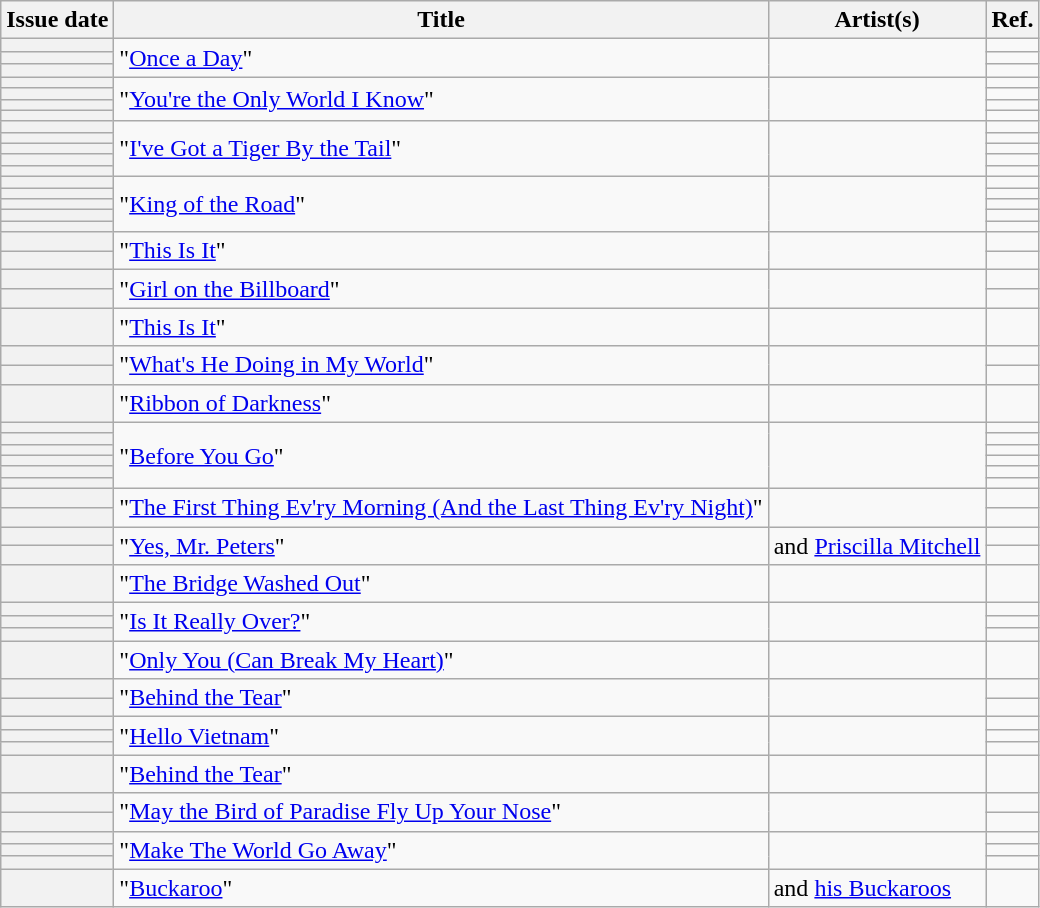<table class="wikitable sortable plainrowheaders">
<tr>
<th scope=col>Issue date</th>
<th scope=col>Title</th>
<th scope=col>Artist(s)</th>
<th scope=col class=unsortable>Ref.</th>
</tr>
<tr>
<th scope=row></th>
<td rowspan="3">"<a href='#'>Once a Day</a>"</td>
<td rowspan="3"></td>
<td align=center></td>
</tr>
<tr>
<th scope=row></th>
<td align=center></td>
</tr>
<tr>
<th scope=row></th>
<td align=center></td>
</tr>
<tr>
<th scope=row></th>
<td rowspan="4">"<a href='#'>You're the Only World I Know</a>"</td>
<td rowspan="4"></td>
<td align=center></td>
</tr>
<tr>
<th scope=row></th>
<td align=center></td>
</tr>
<tr>
<th scope=row></th>
<td align=center></td>
</tr>
<tr>
<th scope=row></th>
<td align=center></td>
</tr>
<tr>
<th scope=row></th>
<td rowspan="5">"<a href='#'>I've Got a Tiger By the Tail</a>"</td>
<td rowspan="5"></td>
<td align=center></td>
</tr>
<tr>
<th scope=row></th>
<td align=center></td>
</tr>
<tr>
<th scope=row></th>
<td align=center></td>
</tr>
<tr>
<th scope=row></th>
<td align=center></td>
</tr>
<tr>
<th scope=row></th>
<td align=center></td>
</tr>
<tr>
<th scope=row></th>
<td rowspan="5">"<a href='#'>King of the Road</a>"</td>
<td rowspan="5"></td>
<td align=center></td>
</tr>
<tr>
<th scope=row></th>
<td align=center></td>
</tr>
<tr>
<th scope=row></th>
<td align=center></td>
</tr>
<tr>
<th scope=row></th>
<td align=center></td>
</tr>
<tr>
<th scope=row></th>
<td align=center></td>
</tr>
<tr>
<th scope=row></th>
<td rowspan="2">"<a href='#'>This Is It</a>"</td>
<td rowspan="2"></td>
<td align=center></td>
</tr>
<tr>
<th scope=row></th>
<td align=center></td>
</tr>
<tr>
<th scope=row></th>
<td rowspan="2">"<a href='#'>Girl on the Billboard</a>"</td>
<td rowspan="2"></td>
<td align=center></td>
</tr>
<tr>
<th scope=row></th>
<td align=center></td>
</tr>
<tr>
<th scope=row></th>
<td>"<a href='#'>This Is It</a>"</td>
<td></td>
<td align=center></td>
</tr>
<tr>
<th scope=row></th>
<td rowspan="2">"<a href='#'>What's He Doing in My World</a>"</td>
<td rowspan="2"></td>
<td align=center></td>
</tr>
<tr>
<th scope=row></th>
<td align=center></td>
</tr>
<tr>
<th scope=row></th>
<td>"<a href='#'>Ribbon of Darkness</a>"</td>
<td></td>
<td align=center></td>
</tr>
<tr>
<th scope=row></th>
<td rowspan="6">"<a href='#'>Before You Go</a>"</td>
<td rowspan="6"></td>
<td align=center></td>
</tr>
<tr>
<th scope=row></th>
<td align=center></td>
</tr>
<tr>
<th scope=row></th>
<td align=center></td>
</tr>
<tr>
<th scope=row></th>
<td align=center></td>
</tr>
<tr>
<th scope=row></th>
<td align=center></td>
</tr>
<tr>
<th scope=row></th>
<td align=center></td>
</tr>
<tr>
<th scope=row></th>
<td rowspan="2">"<a href='#'>The First Thing Ev'ry Morning (And the Last Thing Ev'ry Night)</a>"</td>
<td rowspan="2"></td>
<td align=center></td>
</tr>
<tr>
<th scope=row></th>
<td align=center></td>
</tr>
<tr>
<th scope=row></th>
<td rowspan="2">"<a href='#'>Yes, Mr. Peters</a>"</td>
<td rowspan="2"> and <a href='#'>Priscilla Mitchell</a></td>
<td align=center></td>
</tr>
<tr>
<th scope=row></th>
<td align=center></td>
</tr>
<tr>
<th scope=row></th>
<td>"<a href='#'>The Bridge Washed Out</a>"</td>
<td></td>
<td align=center></td>
</tr>
<tr>
<th scope=row></th>
<td rowspan="3">"<a href='#'>Is It Really Over?</a>"</td>
<td rowspan="3"></td>
<td align=center></td>
</tr>
<tr>
<th scope=row></th>
<td align=center></td>
</tr>
<tr>
<th scope=row></th>
<td align=center></td>
</tr>
<tr>
<th scope=row></th>
<td>"<a href='#'>Only You (Can Break My Heart)</a>"</td>
<td></td>
<td align=center></td>
</tr>
<tr>
<th scope=row></th>
<td rowspan="2">"<a href='#'>Behind the Tear</a>"</td>
<td rowspan="2"></td>
<td align=center></td>
</tr>
<tr>
<th scope=row></th>
<td align=center></td>
</tr>
<tr>
<th scope=row></th>
<td rowspan="3">"<a href='#'>Hello Vietnam</a>"</td>
<td rowspan="3"></td>
<td align=center></td>
</tr>
<tr>
<th scope=row></th>
<td align=center></td>
</tr>
<tr>
<th scope=row></th>
<td align=center></td>
</tr>
<tr>
<th scope=row></th>
<td>"<a href='#'>Behind the Tear</a>"</td>
<td></td>
<td align=center></td>
</tr>
<tr>
<th scope=row></th>
<td rowspan="2">"<a href='#'>May the Bird of Paradise Fly Up Your Nose</a>"</td>
<td rowspan="2"></td>
<td align=center></td>
</tr>
<tr>
<th scope=row></th>
<td align=center></td>
</tr>
<tr>
<th scope=row></th>
<td rowspan="3">"<a href='#'>Make The World Go Away</a>"</td>
<td rowspan="3"></td>
<td align=center></td>
</tr>
<tr>
<th scope=row></th>
<td align=center></td>
</tr>
<tr>
<th scope=row></th>
<td align=center></td>
</tr>
<tr>
<th scope=row></th>
<td>"<a href='#'>Buckaroo</a>"</td>
<td> and <a href='#'>his Buckaroos</a></td>
<td align=center></td>
</tr>
</table>
